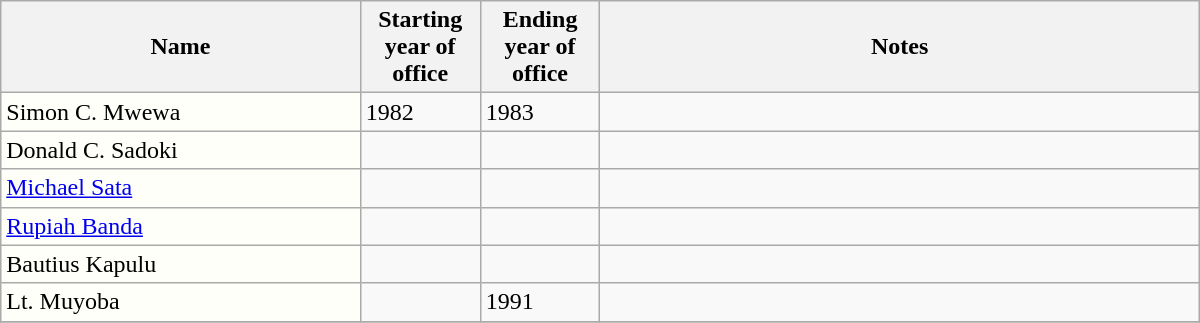<table class="wikitable" style="width:800px;">
<tr>
<th style="width:30%">Name</th>
<th style="width:10%;">Starting year of office</th>
<th style="width:10%">Ending year of office</th>
<th>Notes</th>
</tr>
<tr>
<td bgcolor=#fffff9>Simon C. Mwewa</td>
<td>1982</td>
<td>1983</td>
<td></td>
</tr>
<tr>
<td bgcolor=#fffff9>Donald C. Sadoki</td>
<td></td>
<td></td>
<td></td>
</tr>
<tr>
<td bgcolor=#fffff9><a href='#'>Michael Sata</a></td>
<td></td>
<td></td>
<td></td>
</tr>
<tr>
<td bgcolor=#fffff9><a href='#'>Rupiah Banda</a></td>
<td></td>
<td></td>
<td></td>
</tr>
<tr>
<td bgcolor=#fffff9>Bautius Kapulu</td>
<td></td>
<td></td>
<td></td>
</tr>
<tr>
<td bgcolor=#fffff9>Lt. Muyoba</td>
<td></td>
<td>1991</td>
<td></td>
</tr>
<tr>
</tr>
</table>
